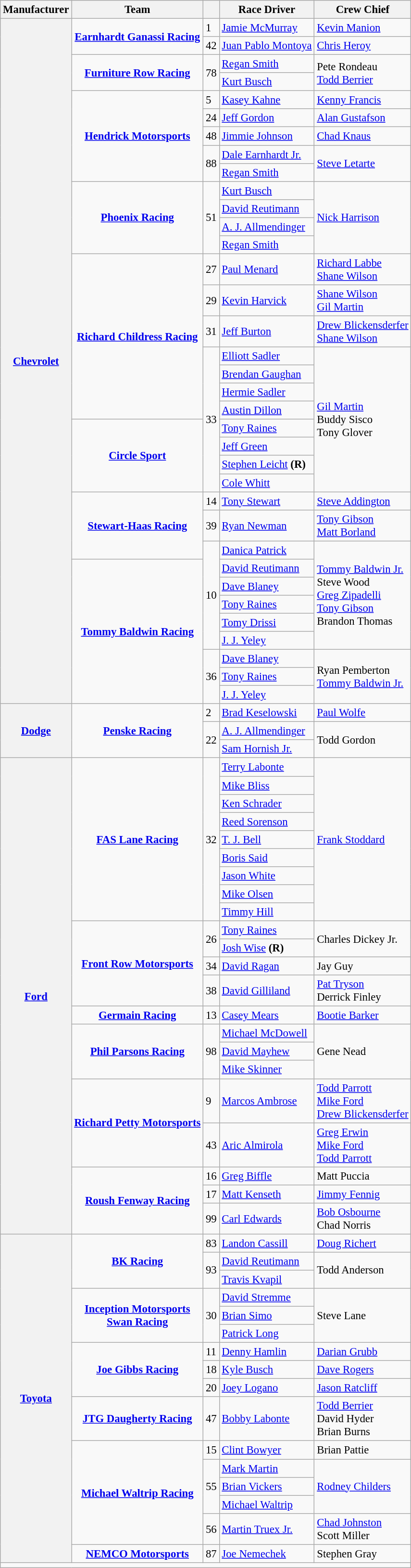<table class="wikitable" style="font-size: 95%;">
<tr>
<th>Manufacturer</th>
<th>Team</th>
<th></th>
<th>Race Driver</th>
<th>Crew Chief</th>
</tr>
<tr>
<th rowspan=35><a href='#'>Chevrolet</a></th>
<td rowspan=2 align="center"><strong><a href='#'>Earnhardt Ganassi Racing</a></strong></td>
<td>1</td>
<td><a href='#'>Jamie McMurray</a></td>
<td><a href='#'>Kevin Manion</a></td>
</tr>
<tr>
<td>42</td>
<td><a href='#'>Juan Pablo Montoya</a></td>
<td><a href='#'>Chris Heroy</a></td>
</tr>
<tr>
<td rowspan=2 align="center"><strong><a href='#'>Furniture Row Racing</a></strong></td>
<td rowspan=2>78</td>
<td><a href='#'>Regan Smith</a> <small></small></td>
<td rowspan=2>Pete Rondeau <small></small><br><a href='#'>Todd Berrier</a> <small></small></td>
</tr>
<tr>
<td><a href='#'>Kurt Busch</a> <small></small></td>
</tr>
<tr>
<td rowspan=5 align="center"><strong><a href='#'>Hendrick Motorsports</a></strong></td>
<td>5</td>
<td><a href='#'>Kasey Kahne</a></td>
<td><a href='#'>Kenny Francis</a></td>
</tr>
<tr>
<td>24</td>
<td><a href='#'>Jeff Gordon</a></td>
<td><a href='#'>Alan Gustafson</a></td>
</tr>
<tr>
<td>48</td>
<td><a href='#'>Jimmie Johnson</a></td>
<td><a href='#'>Chad Knaus</a></td>
</tr>
<tr>
<td rowspan=2>88</td>
<td><a href='#'>Dale Earnhardt Jr.</a> <small></small></td>
<td rowspan=2><a href='#'>Steve Letarte</a></td>
</tr>
<tr>
<td><a href='#'>Regan Smith</a> <small></small></td>
</tr>
<tr>
<td rowspan=4 align="center"><strong><a href='#'>Phoenix Racing</a></strong></td>
<td rowspan=4>51</td>
<td><a href='#'>Kurt Busch</a> <small></small></td>
<td rowspan=4><a href='#'>Nick Harrison</a></td>
</tr>
<tr>
<td><a href='#'>David Reutimann</a> <small></small></td>
</tr>
<tr>
<td><a href='#'>A. J. Allmendinger</a> <small></small></td>
</tr>
<tr>
<td><a href='#'>Regan Smith</a> <small></small></td>
</tr>
<tr>
<td rowspan=7 align="center"><strong><a href='#'>Richard Childress Racing</a></strong></td>
<td>27</td>
<td><a href='#'>Paul Menard</a></td>
<td><a href='#'>Richard Labbe</a> <small></small><br><a href='#'>Shane Wilson</a> <small></small></td>
</tr>
<tr>
<td>29</td>
<td><a href='#'>Kevin Harvick</a></td>
<td><a href='#'>Shane Wilson</a> <small></small><br><a href='#'>Gil Martin</a> <small></small></td>
</tr>
<tr>
<td>31</td>
<td><a href='#'>Jeff Burton</a></td>
<td><a href='#'>Drew Blickensderfer</a> <small></small><br><a href='#'>Shane Wilson</a> <small></small></td>
</tr>
<tr>
<td rowspan=8>33</td>
<td><a href='#'>Elliott Sadler</a> <small></small></td>
<td rowspan=8><a href='#'>Gil Martin</a> <small></small><br>Buddy Sisco <small></small><br>Tony Glover <small></small></td>
</tr>
<tr>
<td><a href='#'>Brendan Gaughan</a> <small></small></td>
</tr>
<tr>
<td><a href='#'>Hermie Sadler</a> <small></small></td>
</tr>
<tr>
<td><a href='#'>Austin Dillon</a> <small></small></td>
</tr>
<tr>
<td rowspan=4 align="center"><strong><a href='#'>Circle Sport</a></strong></td>
<td><a href='#'>Tony Raines</a> <small></small></td>
</tr>
<tr>
<td><a href='#'>Jeff Green</a> <small></small></td>
</tr>
<tr>
<td><a href='#'>Stephen Leicht</a> <strong>(R)</strong> <small></small></td>
</tr>
<tr>
<td><a href='#'>Cole Whitt</a> <small></small></td>
</tr>
<tr>
<td rowspan=3 align="center"><strong><a href='#'>Stewart-Haas Racing</a></strong></td>
<td>14</td>
<td><a href='#'>Tony Stewart</a></td>
<td><a href='#'>Steve Addington</a></td>
</tr>
<tr>
<td>39</td>
<td><a href='#'>Ryan Newman</a></td>
<td><a href='#'>Tony Gibson</a><small></small><br><a href='#'>Matt Borland</a><small></small></td>
</tr>
<tr>
<td rowspan=6>10</td>
<td><a href='#'>Danica Patrick</a> <small></small></td>
<td rowspan=6><a href='#'>Tommy Baldwin Jr.</a> <small></small><br>Steve Wood <small></small><br><a href='#'>Greg Zipadelli</a> <small></small><br><a href='#'>Tony Gibson</a> <small></small><br>Brandon Thomas <small></small></td>
</tr>
<tr>
<td rowspan=8 align="center"><strong><a href='#'>Tommy Baldwin Racing</a></strong></td>
<td><a href='#'>David Reutimann</a> <small></small></td>
</tr>
<tr>
<td><a href='#'>Dave Blaney</a> <small></small></td>
</tr>
<tr>
<td><a href='#'>Tony Raines</a> <small></small></td>
</tr>
<tr>
<td><a href='#'>Tomy Drissi</a> <small></small></td>
</tr>
<tr>
<td><a href='#'>J. J. Yeley</a> <small></small></td>
</tr>
<tr>
<td rowspan=3>36</td>
<td><a href='#'>Dave Blaney</a> <small></small></td>
<td rowspan=3>Ryan Pemberton <small></small><br><a href='#'>Tommy Baldwin Jr.</a> <small></small></td>
</tr>
<tr>
<td><a href='#'>Tony Raines</a> <small></small></td>
</tr>
<tr>
<td><a href='#'>J. J. Yeley</a> <small></small></td>
</tr>
<tr>
<th rowspan=3><a href='#'>Dodge</a></th>
<td rowspan=3 align="center"><strong><a href='#'>Penske Racing</a></strong></td>
<td>2</td>
<td><a href='#'>Brad Keselowski</a></td>
<td><a href='#'>Paul Wolfe</a></td>
</tr>
<tr>
<td rowspan=2>22</td>
<td><a href='#'>A. J. Allmendinger</a> <small></small></td>
<td rowspan=2>Todd Gordon</td>
</tr>
<tr>
<td><a href='#'>Sam Hornish Jr.</a> <small></small></td>
</tr>
<tr>
<th rowspan=22><a href='#'>Ford</a></th>
<td rowspan=9 align="center"><strong><a href='#'>FAS Lane Racing</a></strong></td>
<td rowspan=9>32</td>
<td><a href='#'>Terry Labonte</a> <small></small></td>
<td rowspan=9><a href='#'>Frank Stoddard</a></td>
</tr>
<tr>
<td><a href='#'>Mike Bliss</a> <small></small></td>
</tr>
<tr>
<td><a href='#'>Ken Schrader</a> <small></small></td>
</tr>
<tr>
<td><a href='#'>Reed Sorenson</a> <small></small></td>
</tr>
<tr>
<td><a href='#'>T. J. Bell</a> <small></small></td>
</tr>
<tr>
<td><a href='#'>Boris Said</a> <small></small></td>
</tr>
<tr>
<td><a href='#'>Jason White</a> <small></small></td>
</tr>
<tr>
<td><a href='#'>Mike Olsen</a> <small></small></td>
</tr>
<tr>
<td><a href='#'>Timmy Hill</a> <small></small></td>
</tr>
<tr>
<td rowspan=4 align="center"><strong><a href='#'>Front Row Motorsports</a></strong></td>
<td rowspan=2>26</td>
<td><a href='#'>Tony Raines</a> <small></small></td>
<td rowspan=2>Charles Dickey Jr.</td>
</tr>
<tr>
<td><a href='#'>Josh Wise</a> <strong>(R)</strong> <small></small></td>
</tr>
<tr>
<td>34</td>
<td><a href='#'>David Ragan</a></td>
<td>Jay Guy</td>
</tr>
<tr>
<td>38</td>
<td><a href='#'>David Gilliland</a></td>
<td><a href='#'>Pat Tryson</a> <small></small><br>Derrick Finley <small></small></td>
</tr>
<tr>
<td align="center"><strong><a href='#'>Germain Racing</a></strong></td>
<td>13</td>
<td><a href='#'>Casey Mears</a></td>
<td><a href='#'>Bootie Barker</a></td>
</tr>
<tr>
<td rowspan=3 align="center"><strong><a href='#'>Phil Parsons Racing</a></strong></td>
<td rowspan=3>98</td>
<td><a href='#'>Michael McDowell</a> <small></small></td>
<td rowspan=3>Gene Nead</td>
</tr>
<tr>
<td><a href='#'>David Mayhew</a> <small></small></td>
</tr>
<tr>
<td><a href='#'>Mike Skinner</a> <small></small></td>
</tr>
<tr>
<td rowspan=2 align="center"><strong><a href='#'>Richard Petty Motorsports</a></strong></td>
<td>9</td>
<td><a href='#'>Marcos Ambrose</a></td>
<td><a href='#'>Todd Parrott</a> <small></small><br><a href='#'>Mike Ford</a> <small></small><br> <a href='#'>Drew Blickensderfer</a><small></small></td>
</tr>
<tr>
<td>43</td>
<td><a href='#'>Aric Almirola</a></td>
<td><a href='#'>Greg Erwin</a> <small></small><br><a href='#'>Mike Ford</a> <small></small><br><a href='#'>Todd Parrott</a> <small></small></td>
</tr>
<tr>
<td rowspan=3 align="center"><strong><a href='#'>Roush Fenway Racing</a></strong></td>
<td>16</td>
<td><a href='#'>Greg Biffle</a></td>
<td>Matt Puccia</td>
</tr>
<tr>
<td>17</td>
<td><a href='#'>Matt Kenseth</a></td>
<td><a href='#'>Jimmy Fennig</a></td>
</tr>
<tr>
<td>99</td>
<td><a href='#'>Carl Edwards</a></td>
<td><a href='#'>Bob Osbourne</a> <small></small><br>Chad Norris <small></small></td>
</tr>
<tr>
<th rowspan=16><a href='#'>Toyota</a></th>
<td rowspan=3 align="center"><strong><a href='#'>BK Racing</a></strong></td>
<td>83</td>
<td><a href='#'>Landon Cassill</a></td>
<td><a href='#'>Doug Richert</a></td>
</tr>
<tr>
<td rowspan=2>93</td>
<td><a href='#'>David Reutimann</a> <small></small></td>
<td rowspan=2>Todd Anderson</td>
</tr>
<tr>
<td><a href='#'>Travis Kvapil</a> <small></small></td>
</tr>
<tr>
<td rowspan=3 align="center"><strong><a href='#'>Inception Motorsports</a></strong><br><strong><a href='#'>Swan Racing</a></strong></td>
<td rowspan=3>30</td>
<td><a href='#'>David Stremme</a> <small></small></td>
<td rowspan=3>Steve Lane</td>
</tr>
<tr>
<td><a href='#'>Brian Simo</a> <small></small></td>
</tr>
<tr>
<td><a href='#'>Patrick Long</a> <small></small></td>
</tr>
<tr>
<td rowspan=3 align="center"><strong><a href='#'>Joe Gibbs Racing</a></strong></td>
<td>11</td>
<td><a href='#'>Denny Hamlin</a></td>
<td><a href='#'>Darian Grubb</a></td>
</tr>
<tr>
<td>18</td>
<td><a href='#'>Kyle Busch</a></td>
<td><a href='#'>Dave Rogers</a></td>
</tr>
<tr>
<td>20</td>
<td><a href='#'>Joey Logano</a></td>
<td><a href='#'>Jason Ratcliff</a></td>
</tr>
<tr>
<td align="center"><strong><a href='#'>JTG Daugherty Racing</a></strong></td>
<td>47</td>
<td><a href='#'>Bobby Labonte</a></td>
<td><a href='#'>Todd Berrier</a> <small></small><br> David Hyder <small></small> <br> Brian Burns <small></small></td>
</tr>
<tr>
<td rowspan=5 align="center"><strong><a href='#'>Michael Waltrip Racing</a></strong></td>
<td>15</td>
<td><a href='#'>Clint Bowyer</a></td>
<td>Brian Pattie</td>
</tr>
<tr>
<td rowspan=3>55</td>
<td><a href='#'>Mark Martin</a> <small></small></td>
<td rowspan=3><a href='#'>Rodney Childers</a></td>
</tr>
<tr>
<td><a href='#'>Brian Vickers</a> <small></small></td>
</tr>
<tr>
<td><a href='#'>Michael Waltrip</a> <small></small></td>
</tr>
<tr>
<td>56</td>
<td><a href='#'>Martin Truex Jr.</a></td>
<td><a href='#'>Chad Johnston</a> <small></small><br>Scott Miller <small></small></td>
</tr>
<tr>
<td align="center"><strong><a href='#'>NEMCO Motorsports</a></strong></td>
<td>87</td>
<td><a href='#'>Joe Nemechek</a></td>
<td>Stephen Gray</td>
</tr>
<tr>
<td colspan="5"></td>
</tr>
</table>
